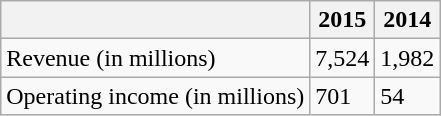<table class="wikitable">
<tr>
<th></th>
<th>2015</th>
<th>2014</th>
</tr>
<tr>
<td>Revenue (in millions)</td>
<td>7,524</td>
<td>1,982</td>
</tr>
<tr>
<td>Operating income (in millions)</td>
<td>701</td>
<td>54</td>
</tr>
</table>
